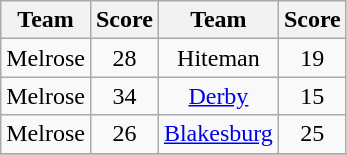<table class="wikitable" style="text-align: center">
<tr>
<th>Team</th>
<th>Score</th>
<th>Team</th>
<th>Score</th>
</tr>
<tr>
<td>Melrose</td>
<td>28</td>
<td>Hiteman</td>
<td>19</td>
</tr>
<tr>
<td>Melrose</td>
<td>34</td>
<td><a href='#'>Derby</a></td>
<td>15</td>
</tr>
<tr>
<td>Melrose</td>
<td>26</td>
<td><a href='#'>Blakesburg</a></td>
<td>25</td>
</tr>
<tr>
</tr>
</table>
